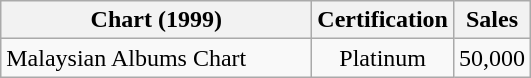<table class="wikitable">
<tr>
<th align="left" width="200">Chart (1999)</th>
<th align="left">Certification</th>
<th align="left">Sales</th>
</tr>
<tr>
<td align="left">Malaysian Albums Chart</td>
<td align="center">Platinum</td>
<td align="center">50,000</td>
</tr>
</table>
